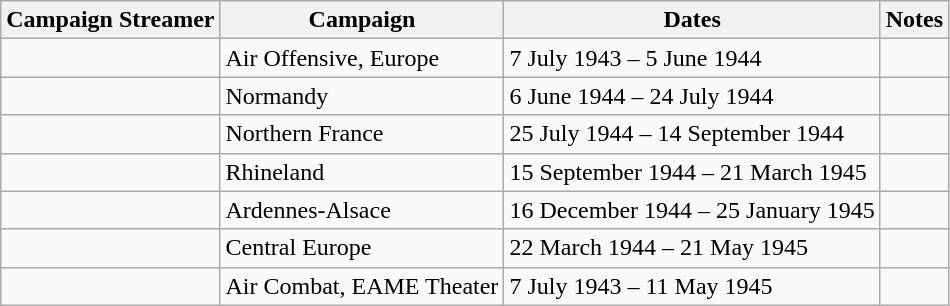<table class="wikitable">
<tr style="background:#efefef;">
<th>Campaign Streamer</th>
<th>Campaign</th>
<th>Dates</th>
<th>Notes</th>
</tr>
<tr>
<td></td>
<td>Air Offensive, Europe</td>
<td>7 July 1943 – 5 June 1944</td>
<td></td>
</tr>
<tr>
<td></td>
<td>Normandy</td>
<td>6 June 1944 – 24 July 1944</td>
<td></td>
</tr>
<tr>
<td></td>
<td>Northern France</td>
<td>25 July 1944 – 14 September 1944</td>
<td></td>
</tr>
<tr>
<td></td>
<td>Rhineland</td>
<td>15 September 1944 – 21 March 1945</td>
<td></td>
</tr>
<tr>
<td></td>
<td>Ardennes-Alsace</td>
<td>16 December 1944 – 25 January 1945</td>
<td></td>
</tr>
<tr>
<td></td>
<td>Central Europe</td>
<td>22 March 1944 – 21 May 1945</td>
<td></td>
</tr>
<tr>
<td></td>
<td>Air Combat, EAME Theater</td>
<td>7 July 1943 – 11 May 1945</td>
<td></td>
</tr>
</table>
